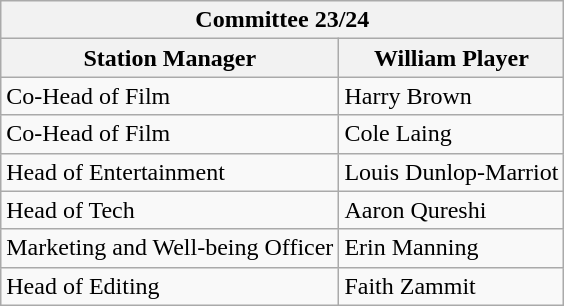<table class="wikitable collapsible collapsed">
<tr>
<th colspan="2">Committee 23/24</th>
</tr>
<tr>
<th>Station Manager</th>
<th>William Player</th>
</tr>
<tr>
<td>Co-Head of Film</td>
<td>Harry Brown</td>
</tr>
<tr>
<td>Co-Head of Film</td>
<td>Cole Laing</td>
</tr>
<tr>
<td>Head of Entertainment</td>
<td>Louis Dunlop-Marriot</td>
</tr>
<tr>
<td>Head of Tech</td>
<td>Aaron Qureshi</td>
</tr>
<tr>
<td>Marketing and Well-being Officer</td>
<td>Erin Manning</td>
</tr>
<tr>
<td>Head of Editing</td>
<td>Faith Zammit</td>
</tr>
</table>
